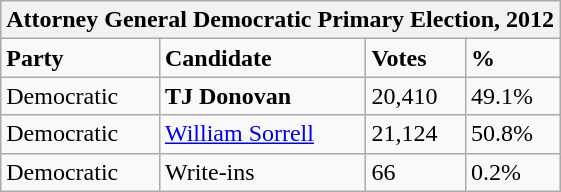<table class="wikitable">
<tr>
<th colspan="4">Attorney General Democratic Primary Election, 2012</th>
</tr>
<tr>
<td><strong>Party</strong></td>
<td><strong>Candidate</strong></td>
<td><strong>Votes</strong></td>
<td><strong>%</strong></td>
</tr>
<tr>
<td>Democratic</td>
<td><strong>TJ Donovan</strong></td>
<td>20,410</td>
<td>49.1%</td>
</tr>
<tr>
<td>Democratic</td>
<td><a href='#'>William Sorrell</a></td>
<td>21,124</td>
<td>50.8%</td>
</tr>
<tr>
<td>Democratic</td>
<td>Write-ins</td>
<td>66</td>
<td>0.2%</td>
</tr>
</table>
